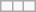<table class="wikitable" style="margin-left: auto; margin-right: auto; border: none;">
<tr>
<td></td>
<td></td>
<td></td>
</tr>
</table>
